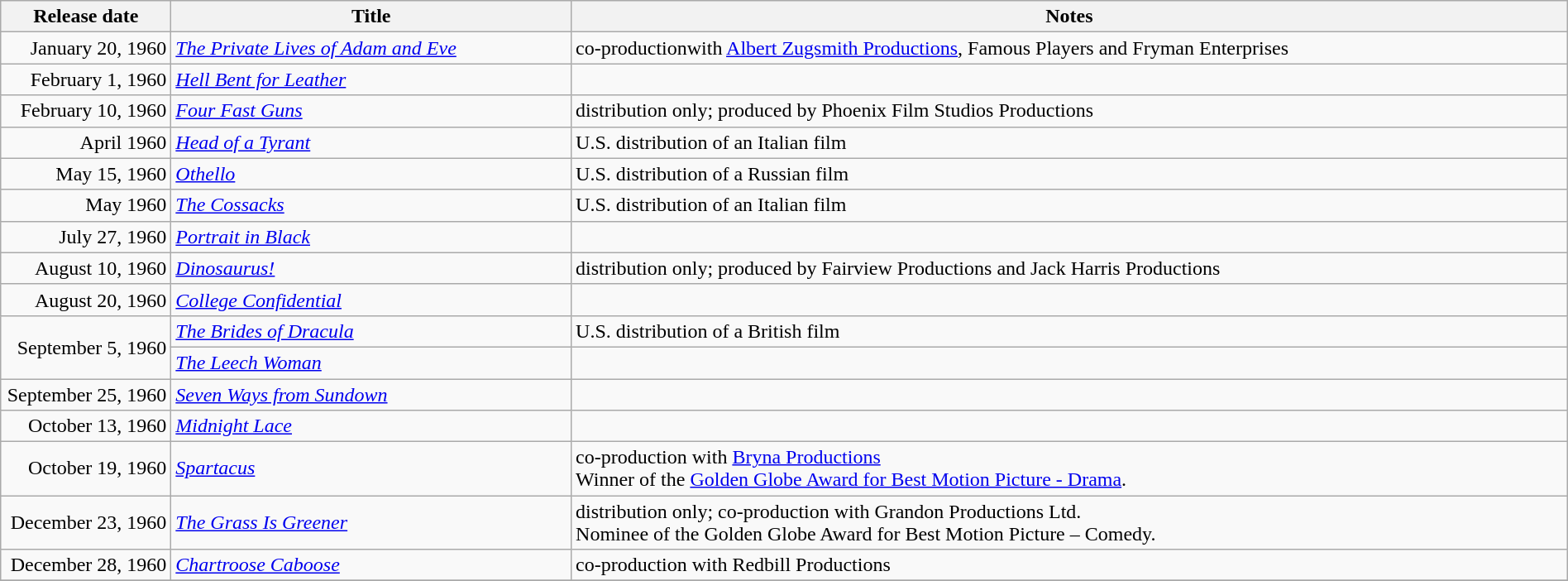<table class="wikitable sortable" style="width:100%;">
<tr>
<th scope="col" style="width:130px;">Release date</th>
<th>Title</th>
<th>Notes</th>
</tr>
<tr>
<td style="text-align:right;">January 20, 1960</td>
<td><em><a href='#'>The Private Lives of Adam and Eve</a></em></td>
<td>co-productionwith <a href='#'>Albert Zugsmith Productions</a>, Famous Players and Fryman Enterprises</td>
</tr>
<tr>
<td style="text-align:right;">February 1, 1960</td>
<td><em><a href='#'>Hell Bent for Leather</a></em></td>
<td></td>
</tr>
<tr>
<td style="text-align:right;">February 10, 1960</td>
<td><em><a href='#'>Four Fast Guns</a></em></td>
<td>distribution only; produced by Phoenix Film Studios Productions</td>
</tr>
<tr>
<td style="text-align:right;">April 1960</td>
<td><em><a href='#'>Head of a Tyrant</a></em></td>
<td>U.S. distribution of an Italian film</td>
</tr>
<tr>
<td style="text-align:right;">May 15, 1960</td>
<td><em><a href='#'>Othello</a></em></td>
<td>U.S. distribution of a Russian film</td>
</tr>
<tr>
<td style="text-align:right;">May 1960</td>
<td><em><a href='#'>The Cossacks</a></em></td>
<td>U.S. distribution of an Italian film</td>
</tr>
<tr>
<td style="text-align:right;">July 27, 1960</td>
<td><em><a href='#'>Portrait in Black</a></em></td>
<td></td>
</tr>
<tr>
<td style="text-align:right;">August 10, 1960</td>
<td><em><a href='#'>Dinosaurus!</a></em></td>
<td>distribution only; produced by Fairview Productions and Jack Harris Productions</td>
</tr>
<tr>
<td style="text-align:right;">August 20, 1960</td>
<td><em><a href='#'>College Confidential</a></em></td>
<td></td>
</tr>
<tr>
<td style="text-align:right;" rowspan="2">September 5, 1960</td>
<td><em><a href='#'>The Brides of Dracula</a></em></td>
<td>U.S. distribution of a British film</td>
</tr>
<tr>
<td><em><a href='#'>The Leech Woman</a></em></td>
<td></td>
</tr>
<tr>
<td style="text-align:right;">September 25, 1960</td>
<td><em><a href='#'>Seven Ways from Sundown</a></em></td>
<td></td>
</tr>
<tr>
<td style="text-align:right;">October 13, 1960</td>
<td><em><a href='#'>Midnight Lace</a></em></td>
<td></td>
</tr>
<tr>
<td style="text-align:right;">October 19, 1960</td>
<td><em><a href='#'>Spartacus</a></em></td>
<td>co-production with <a href='#'>Bryna Productions</a><br>Winner of the <a href='#'>Golden Globe Award for Best Motion Picture - Drama</a>.</td>
</tr>
<tr>
<td style="text-align:right;">December 23, 1960</td>
<td><em><a href='#'>The Grass Is Greener</a></em></td>
<td>distribution only; co-production with Grandon Productions Ltd.<br>Nominee of the Golden Globe Award for Best Motion Picture – Comedy.</td>
</tr>
<tr>
<td style="text-align:right;">December 28, 1960</td>
<td><em><a href='#'>Chartroose Caboose</a></em></td>
<td>co-production with Redbill Productions</td>
</tr>
<tr>
</tr>
</table>
